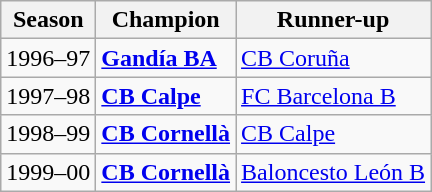<table class="wikitable">
<tr>
<th>Season</th>
<th>Champion</th>
<th>Runner-up</th>
</tr>
<tr>
<td align="center">1996–97</td>
<td><strong><a href='#'>Gandía BA</a></strong></td>
<td><a href='#'>CB Coruña</a></td>
</tr>
<tr>
<td align="center">1997–98</td>
<td><strong><a href='#'>CB Calpe</a></strong></td>
<td><a href='#'>FC Barcelona B</a></td>
</tr>
<tr>
<td align="center">1998–99</td>
<td><strong><a href='#'>CB Cornellà</a></strong></td>
<td><a href='#'>CB Calpe</a></td>
</tr>
<tr>
<td align="center">1999–00</td>
<td><strong><a href='#'>CB Cornellà</a></strong></td>
<td><a href='#'>Baloncesto León B</a></td>
</tr>
</table>
